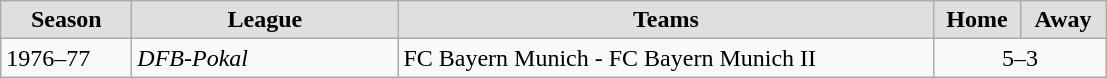<table class="wikitable">
<tr style="text-align:center; background:#dfdfdf;">
<td style="width:80px;"><strong>Season</strong></td>
<td style="width:170px;"><strong>League</strong></td>
<td style="width:350px;"><strong>Teams</strong></td>
<td style="width:50px;"><strong>Home</strong></td>
<td style="width:50px;"><strong>Away</strong></td>
</tr>
<tr>
<td style="text-align:left;">1976–77</td>
<td style="text-align:left;"><em>DFB-Pokal</em></td>
<td style="text-align:left;">FC Bayern Munich - FC Bayern Munich II</td>
<td style="text-align:center;" colspan="2">5–3</td>
</tr>
</table>
